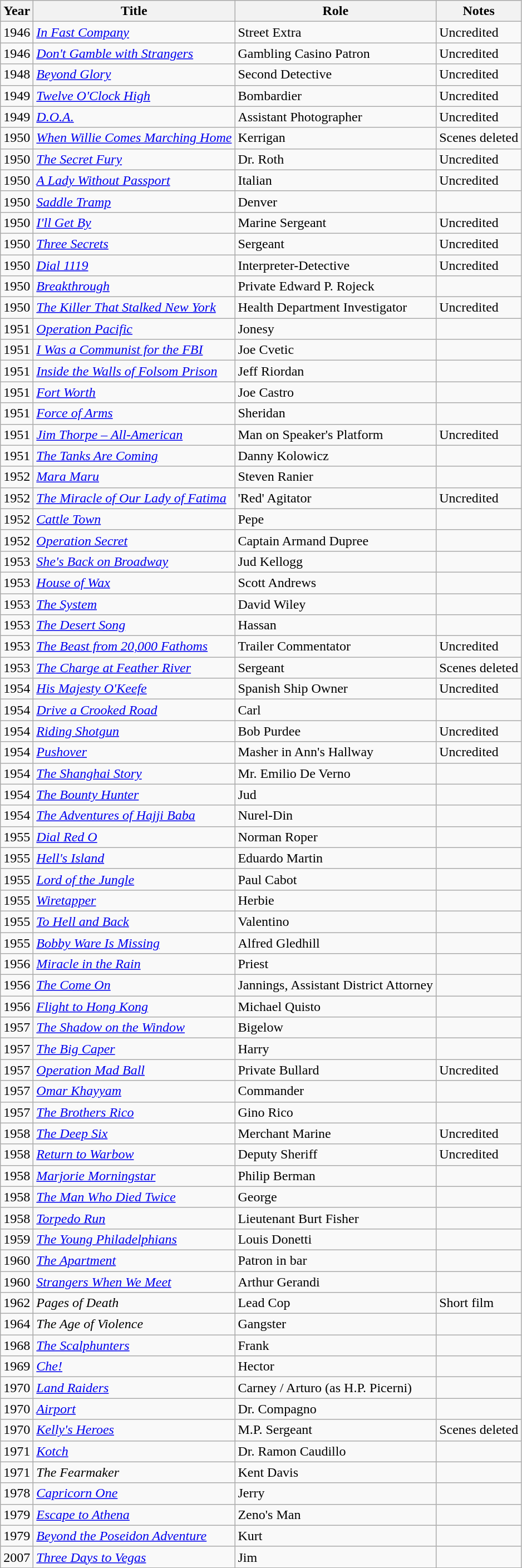<table class="wikitable sortable">
<tr>
<th>Year</th>
<th>Title</th>
<th>Role</th>
<th class="unsortable">Notes</th>
</tr>
<tr>
<td>1946</td>
<td><em><a href='#'>In Fast Company</a></em></td>
<td>Street Extra</td>
<td>Uncredited</td>
</tr>
<tr>
<td>1946</td>
<td><em><a href='#'>Don't Gamble with Strangers</a></em></td>
<td>Gambling Casino Patron</td>
<td>Uncredited</td>
</tr>
<tr>
<td>1948</td>
<td><em><a href='#'>Beyond Glory</a></em></td>
<td>Second Detective</td>
<td>Uncredited</td>
</tr>
<tr>
<td>1949</td>
<td><em><a href='#'>Twelve O'Clock High</a></em></td>
<td>Bombardier</td>
<td>Uncredited</td>
</tr>
<tr>
<td>1949</td>
<td><em><a href='#'>D.O.A.</a></em></td>
<td>Assistant Photographer</td>
<td>Uncredited</td>
</tr>
<tr>
<td>1950</td>
<td><em><a href='#'>When Willie Comes Marching Home</a></em></td>
<td>Kerrigan</td>
<td>Scenes deleted</td>
</tr>
<tr>
<td>1950</td>
<td><em><a href='#'>The Secret Fury</a></em></td>
<td>Dr. Roth</td>
<td>Uncredited</td>
</tr>
<tr>
<td>1950</td>
<td><em><a href='#'>A Lady Without Passport</a></em></td>
<td>Italian</td>
<td>Uncredited</td>
</tr>
<tr>
<td>1950</td>
<td><em><a href='#'>Saddle Tramp</a></em></td>
<td>Denver</td>
<td></td>
</tr>
<tr>
<td>1950</td>
<td><em><a href='#'>I'll Get By</a></em></td>
<td>Marine Sergeant</td>
<td>Uncredited</td>
</tr>
<tr>
<td>1950</td>
<td><em><a href='#'>Three Secrets</a></em></td>
<td>Sergeant</td>
<td>Uncredited</td>
</tr>
<tr>
<td>1950</td>
<td><em><a href='#'>Dial 1119</a></em></td>
<td>Interpreter-Detective</td>
<td>Uncredited</td>
</tr>
<tr>
<td>1950</td>
<td><em><a href='#'>Breakthrough</a></em></td>
<td>Private Edward P. Rojeck</td>
<td></td>
</tr>
<tr>
<td>1950</td>
<td><em><a href='#'>The Killer That Stalked New York</a></em></td>
<td>Health Department Investigator</td>
<td>Uncredited</td>
</tr>
<tr>
<td>1951</td>
<td><em><a href='#'>Operation Pacific</a></em></td>
<td>Jonesy</td>
<td></td>
</tr>
<tr>
<td>1951</td>
<td><em><a href='#'>I Was a Communist for the FBI</a></em></td>
<td>Joe Cvetic</td>
<td></td>
</tr>
<tr>
<td>1951</td>
<td><em><a href='#'>Inside the Walls of Folsom Prison</a></em></td>
<td>Jeff Riordan</td>
<td></td>
</tr>
<tr>
<td>1951</td>
<td><em><a href='#'>Fort Worth</a></em></td>
<td>Joe Castro</td>
<td></td>
</tr>
<tr>
<td>1951</td>
<td><em><a href='#'>Force of Arms</a></em></td>
<td>Sheridan</td>
<td></td>
</tr>
<tr>
<td>1951</td>
<td><em><a href='#'>Jim Thorpe – All-American</a></em></td>
<td>Man on Speaker's Platform</td>
<td>Uncredited</td>
</tr>
<tr>
<td>1951</td>
<td><em><a href='#'>The Tanks Are Coming</a></em></td>
<td>Danny Kolowicz</td>
<td></td>
</tr>
<tr>
<td>1952</td>
<td><em><a href='#'>Mara Maru</a></em></td>
<td>Steven Ranier</td>
<td></td>
</tr>
<tr>
<td>1952</td>
<td><em><a href='#'>The Miracle of Our Lady of Fatima</a></em></td>
<td>'Red' Agitator</td>
<td>Uncredited</td>
</tr>
<tr>
<td>1952</td>
<td><em><a href='#'>Cattle Town</a></em></td>
<td>Pepe</td>
<td></td>
</tr>
<tr>
<td>1952</td>
<td><em><a href='#'>Operation Secret</a></em></td>
<td>Captain Armand Dupree</td>
<td></td>
</tr>
<tr>
<td>1953</td>
<td><em><a href='#'>She's Back on Broadway</a></em></td>
<td>Jud Kellogg</td>
<td></td>
</tr>
<tr>
<td>1953</td>
<td><em><a href='#'>House of Wax</a></em></td>
<td>Scott Andrews</td>
<td></td>
</tr>
<tr>
<td>1953</td>
<td><em><a href='#'>The System</a></em></td>
<td>David Wiley</td>
<td></td>
</tr>
<tr>
<td>1953</td>
<td><em><a href='#'>The Desert Song</a></em></td>
<td>Hassan</td>
<td></td>
</tr>
<tr>
<td>1953</td>
<td><em><a href='#'>The Beast from 20,000 Fathoms</a></em></td>
<td>Trailer Commentator</td>
<td>Uncredited</td>
</tr>
<tr>
<td>1953</td>
<td><em><a href='#'>The Charge at Feather River</a></em></td>
<td>Sergeant</td>
<td>Scenes deleted</td>
</tr>
<tr>
<td>1954</td>
<td><em><a href='#'>His Majesty O'Keefe</a></em></td>
<td>Spanish Ship Owner</td>
<td>Uncredited</td>
</tr>
<tr>
<td>1954</td>
<td><em><a href='#'>Drive a Crooked Road</a></em></td>
<td>Carl</td>
<td></td>
</tr>
<tr>
<td>1954</td>
<td><em><a href='#'>Riding Shotgun</a></em></td>
<td>Bob Purdee</td>
<td>Uncredited</td>
</tr>
<tr>
<td>1954</td>
<td><em><a href='#'>Pushover</a></em></td>
<td>Masher in Ann's Hallway</td>
<td>Uncredited</td>
</tr>
<tr>
<td>1954</td>
<td><em><a href='#'>The Shanghai Story</a></em></td>
<td>Mr. Emilio De Verno</td>
<td></td>
</tr>
<tr>
<td>1954</td>
<td><em><a href='#'>The Bounty Hunter</a></em></td>
<td>Jud</td>
<td></td>
</tr>
<tr>
<td>1954</td>
<td><em><a href='#'>The Adventures of Hajji Baba</a></em></td>
<td>Nurel-Din</td>
<td></td>
</tr>
<tr>
<td>1955</td>
<td><em><a href='#'>Dial Red O</a></em></td>
<td>Norman Roper</td>
<td></td>
</tr>
<tr>
<td>1955</td>
<td><em><a href='#'>Hell's Island</a></em></td>
<td>Eduardo Martin</td>
<td></td>
</tr>
<tr>
<td>1955</td>
<td><em><a href='#'>Lord of the Jungle</a></em></td>
<td>Paul Cabot</td>
<td></td>
</tr>
<tr>
<td>1955</td>
<td><em><a href='#'>Wiretapper</a></em></td>
<td>Herbie</td>
<td></td>
</tr>
<tr>
<td>1955</td>
<td><em><a href='#'>To Hell and Back</a></em></td>
<td>Valentino</td>
<td></td>
</tr>
<tr>
<td>1955</td>
<td><em><a href='#'>Bobby Ware Is Missing</a></em></td>
<td>Alfred Gledhill</td>
<td></td>
</tr>
<tr>
<td>1956</td>
<td><em><a href='#'>Miracle in the Rain</a></em></td>
<td>Priest</td>
<td></td>
</tr>
<tr>
<td>1956</td>
<td><em><a href='#'>The Come On</a></em></td>
<td>Jannings, Assistant District Attorney</td>
<td></td>
</tr>
<tr>
<td>1956</td>
<td><em><a href='#'>Flight to Hong Kong</a></em></td>
<td>Michael Quisto</td>
<td></td>
</tr>
<tr>
<td>1957</td>
<td><em><a href='#'>The Shadow on the Window</a></em></td>
<td>Bigelow</td>
<td></td>
</tr>
<tr>
<td>1957</td>
<td><em><a href='#'>The Big Caper</a></em></td>
<td>Harry</td>
<td></td>
</tr>
<tr>
<td>1957</td>
<td><em><a href='#'>Operation Mad Ball</a></em></td>
<td>Private Bullard</td>
<td>Uncredited</td>
</tr>
<tr>
<td>1957</td>
<td><em><a href='#'>Omar Khayyam</a></em></td>
<td>Commander</td>
<td></td>
</tr>
<tr>
<td>1957</td>
<td><em><a href='#'>The Brothers Rico</a></em></td>
<td>Gino Rico</td>
<td></td>
</tr>
<tr>
<td>1958</td>
<td><em><a href='#'>The Deep Six</a></em></td>
<td>Merchant Marine</td>
<td>Uncredited</td>
</tr>
<tr>
<td>1958</td>
<td><em><a href='#'>Return to Warbow</a></em></td>
<td>Deputy Sheriff</td>
<td>Uncredited</td>
</tr>
<tr>
<td>1958</td>
<td><em><a href='#'>Marjorie Morningstar</a></em></td>
<td>Philip Berman</td>
<td></td>
</tr>
<tr>
<td>1958</td>
<td><em><a href='#'>The Man Who Died Twice</a></em></td>
<td>George</td>
<td></td>
</tr>
<tr>
<td>1958</td>
<td><em><a href='#'>Torpedo Run</a></em></td>
<td>Lieutenant Burt Fisher</td>
<td></td>
</tr>
<tr>
<td>1959</td>
<td><em><a href='#'>The Young Philadelphians</a></em></td>
<td>Louis Donetti</td>
<td></td>
</tr>
<tr>
<td>1960</td>
<td><em><a href='#'>The Apartment</a></em></td>
<td>Patron in bar</td>
<td></td>
</tr>
<tr>
<td>1960</td>
<td><em><a href='#'>Strangers When We Meet</a></em></td>
<td>Arthur Gerandi</td>
<td></td>
</tr>
<tr>
<td>1962</td>
<td><em>Pages of Death</em></td>
<td>Lead Cop</td>
<td>Short film</td>
</tr>
<tr>
<td>1964</td>
<td><em>The Age of Violence</em></td>
<td>Gangster</td>
<td></td>
</tr>
<tr>
<td>1968</td>
<td><em><a href='#'>The Scalphunters</a></em></td>
<td>Frank</td>
<td></td>
</tr>
<tr>
<td>1969</td>
<td><em><a href='#'>Che!</a></em></td>
<td>Hector</td>
<td></td>
</tr>
<tr>
<td>1970</td>
<td><em><a href='#'>Land Raiders</a></em></td>
<td>Carney / Arturo (as H.P. Picerni)</td>
<td></td>
</tr>
<tr>
<td>1970</td>
<td><em><a href='#'>Airport</a></em></td>
<td>Dr. Compagno</td>
<td></td>
</tr>
<tr>
<td>1970</td>
<td><em><a href='#'>Kelly's Heroes</a></em></td>
<td>M.P. Sergeant</td>
<td>Scenes deleted</td>
</tr>
<tr>
<td>1971</td>
<td><em><a href='#'>Kotch</a></em></td>
<td>Dr. Ramon Caudillo</td>
<td></td>
</tr>
<tr>
<td>1971</td>
<td><em>The Fearmaker</em></td>
<td>Kent Davis</td>
<td></td>
</tr>
<tr>
<td>1978</td>
<td><em><a href='#'>Capricorn One</a></em></td>
<td>Jerry</td>
<td></td>
</tr>
<tr>
<td>1979</td>
<td><em><a href='#'>Escape to Athena</a></em></td>
<td>Zeno's Man</td>
<td></td>
</tr>
<tr>
<td>1979</td>
<td><em><a href='#'>Beyond the Poseidon Adventure</a></em></td>
<td>Kurt</td>
<td></td>
</tr>
<tr>
<td>2007</td>
<td><em><a href='#'>Three Days to Vegas</a></em></td>
<td>Jim</td>
<td></td>
</tr>
</table>
